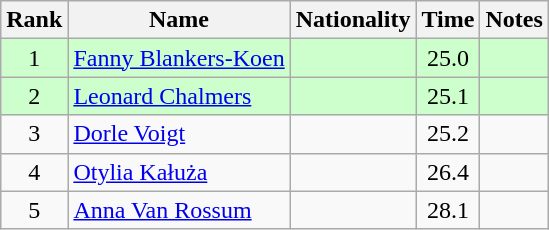<table class="wikitable sortable" style="text-align:center">
<tr>
<th>Rank</th>
<th>Name</th>
<th>Nationality</th>
<th>Time</th>
<th>Notes</th>
</tr>
<tr bgcolor=ccffcc>
<td>1</td>
<td align=left><a href='#'>Fanny Blankers-Koen</a></td>
<td align=left></td>
<td>25.0</td>
<td></td>
</tr>
<tr bgcolor=ccffcc>
<td>2</td>
<td align=left><a href='#'>Leonard Chalmers</a></td>
<td align=left></td>
<td>25.1</td>
<td></td>
</tr>
<tr>
<td>3</td>
<td align=left><a href='#'>Dorle Voigt</a></td>
<td align=left></td>
<td>25.2</td>
<td></td>
</tr>
<tr>
<td>4</td>
<td align=left><a href='#'>Otylia Kałuża</a></td>
<td align=left></td>
<td>26.4</td>
<td></td>
</tr>
<tr>
<td>5</td>
<td align=left><a href='#'>Anna Van Rossum</a></td>
<td align=left></td>
<td>28.1</td>
<td></td>
</tr>
</table>
